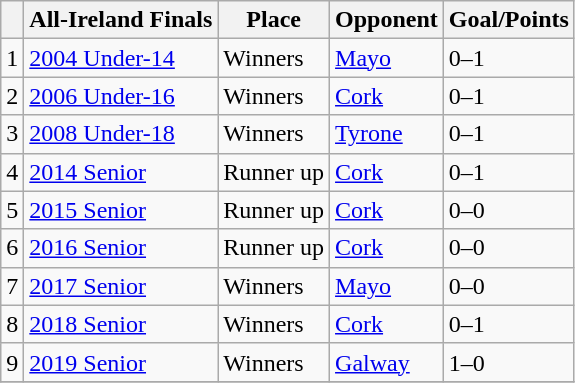<table class="wikitable collapsible">
<tr>
<th></th>
<th>All-Ireland Finals</th>
<th>Place</th>
<th>Opponent</th>
<th>Goal/Points</th>
</tr>
<tr>
<td>1</td>
<td><a href='#'>2004 Under-14</a></td>
<td>Winners</td>
<td><a href='#'>Mayo</a></td>
<td>0–1</td>
</tr>
<tr>
<td>2</td>
<td><a href='#'>2006 Under-16</a></td>
<td>Winners</td>
<td><a href='#'>Cork</a></td>
<td>0–1</td>
</tr>
<tr>
<td>3</td>
<td><a href='#'>2008 Under-18</a></td>
<td>Winners</td>
<td><a href='#'>Tyrone</a></td>
<td>0–1</td>
</tr>
<tr>
<td>4</td>
<td><a href='#'>2014 Senior</a></td>
<td>Runner up</td>
<td><a href='#'>Cork</a></td>
<td>0–1</td>
</tr>
<tr>
<td>5</td>
<td><a href='#'>2015 Senior</a></td>
<td>Runner up</td>
<td><a href='#'>Cork</a></td>
<td>0–0</td>
</tr>
<tr>
<td>6</td>
<td><a href='#'>2016 Senior</a></td>
<td>Runner up</td>
<td><a href='#'>Cork</a></td>
<td>0–0</td>
</tr>
<tr>
<td>7</td>
<td><a href='#'>2017 Senior</a></td>
<td>Winners</td>
<td><a href='#'>Mayo</a></td>
<td>0–0</td>
</tr>
<tr>
<td>8</td>
<td><a href='#'>2018 Senior</a></td>
<td>Winners</td>
<td><a href='#'>Cork</a></td>
<td>0–1</td>
</tr>
<tr>
<td>9</td>
<td><a href='#'>2019 Senior</a></td>
<td>Winners</td>
<td><a href='#'>Galway</a></td>
<td>1–0</td>
</tr>
<tr>
</tr>
</table>
